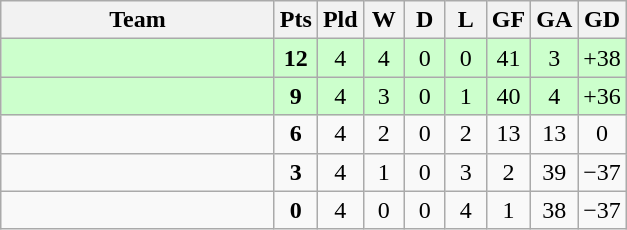<table class=wikitable style="text-align:center">
<tr>
<th width=175>Team</th>
<th width=20>Pts</th>
<th width=20>Pld</th>
<th width=20>W</th>
<th width=20>D</th>
<th width=20>L</th>
<th width=20>GF</th>
<th width=20>GA</th>
<th width=20>GD</th>
</tr>
<tr style="background:#ccffcc">
<td style="text-align:left"></td>
<td><strong>12</strong></td>
<td>4</td>
<td>4</td>
<td>0</td>
<td>0</td>
<td>41</td>
<td>3</td>
<td>+38</td>
</tr>
<tr style="background:#ccffcc">
<td style="text-align:left"></td>
<td><strong>9</strong></td>
<td>4</td>
<td>3</td>
<td>0</td>
<td>1</td>
<td>40</td>
<td>4</td>
<td>+36</td>
</tr>
<tr>
<td style="text-align:left"></td>
<td><strong>6</strong></td>
<td>4</td>
<td>2</td>
<td>0</td>
<td>2</td>
<td>13</td>
<td>13</td>
<td>0</td>
</tr>
<tr>
<td style="text-align:left"></td>
<td><strong>3</strong></td>
<td>4</td>
<td>1</td>
<td>0</td>
<td>3</td>
<td>2</td>
<td>39</td>
<td>−37</td>
</tr>
<tr>
<td style="text-align:left"></td>
<td><strong>0</strong></td>
<td>4</td>
<td>0</td>
<td>0</td>
<td>4</td>
<td>1</td>
<td>38</td>
<td>−37</td>
</tr>
</table>
